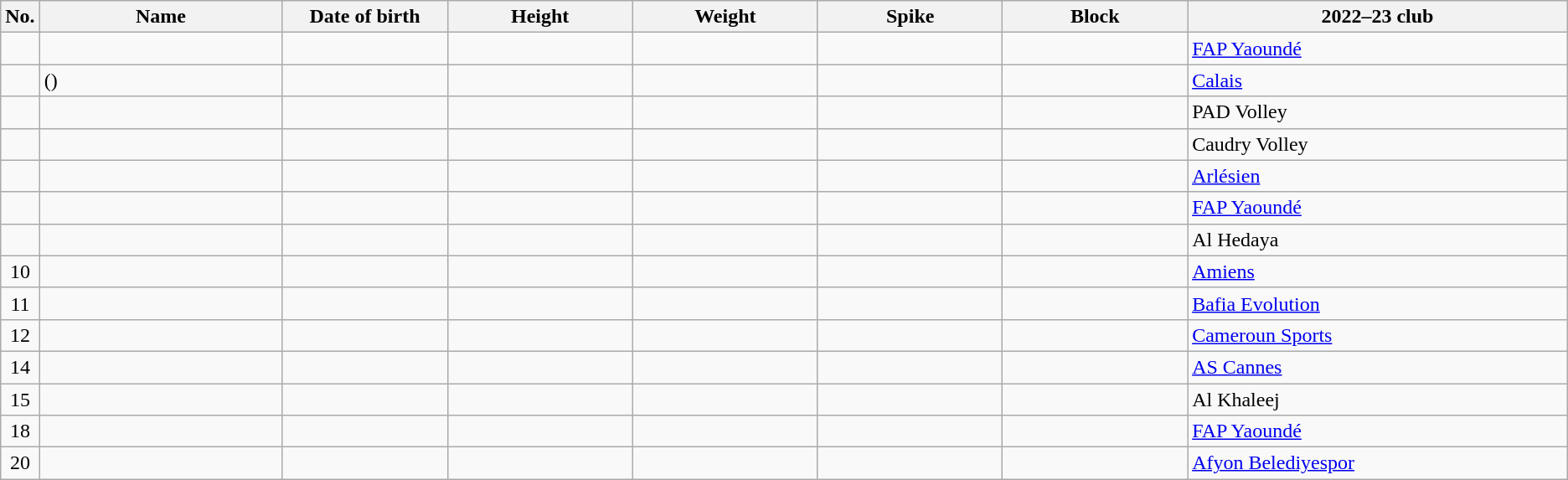<table class="wikitable sortable" style="font-size:100%; text-align:center;">
<tr>
<th>No.</th>
<th style="width:12em">Name</th>
<th style="width:8em">Date of birth</th>
<th style="width:9em">Height</th>
<th style="width:9em">Weight</th>
<th style="width:9em">Spike</th>
<th style="width:9em">Block</th>
<th style="width:19em">2022–23 club</th>
</tr>
<tr>
<td></td>
<td align=left></td>
<td align=right></td>
<td></td>
<td></td>
<td></td>
<td></td>
<td align=left> <a href='#'>FAP Yaoundé</a></td>
</tr>
<tr>
<td></td>
<td align=left> ()</td>
<td align=right></td>
<td></td>
<td></td>
<td></td>
<td></td>
<td align=left> <a href='#'>Calais</a></td>
</tr>
<tr>
<td></td>
<td align=left></td>
<td align=right></td>
<td></td>
<td></td>
<td></td>
<td></td>
<td align=left> PAD Volley</td>
</tr>
<tr>
<td></td>
<td align=left></td>
<td align=right></td>
<td></td>
<td></td>
<td></td>
<td></td>
<td align=left> Caudry Volley</td>
</tr>
<tr>
<td></td>
<td align=left></td>
<td align=right></td>
<td></td>
<td></td>
<td></td>
<td></td>
<td align=left> <a href='#'>Arlésien</a></td>
</tr>
<tr>
<td></td>
<td align=left></td>
<td align=right></td>
<td></td>
<td></td>
<td></td>
<td></td>
<td align=left> <a href='#'>FAP Yaoundé</a></td>
</tr>
<tr>
<td></td>
<td align=left></td>
<td align=right></td>
<td></td>
<td></td>
<td></td>
<td></td>
<td align=left> Al Hedaya</td>
</tr>
<tr>
<td>10</td>
<td align=left></td>
<td align=right></td>
<td></td>
<td></td>
<td></td>
<td></td>
<td align=left> <a href='#'>Amiens</a></td>
</tr>
<tr>
<td>11</td>
<td align=left></td>
<td align=right></td>
<td></td>
<td></td>
<td></td>
<td></td>
<td align=left> <a href='#'>Bafia Evolution</a></td>
</tr>
<tr>
<td>12</td>
<td align=left></td>
<td align=right></td>
<td></td>
<td></td>
<td></td>
<td></td>
<td align=left> <a href='#'>Cameroun Sports</a></td>
</tr>
<tr>
<td>14</td>
<td align=left></td>
<td align=right></td>
<td></td>
<td></td>
<td></td>
<td></td>
<td align=left> <a href='#'>AS Cannes</a></td>
</tr>
<tr>
<td>15</td>
<td align=left></td>
<td align=right></td>
<td></td>
<td></td>
<td></td>
<td></td>
<td align=left> Al Khaleej</td>
</tr>
<tr>
<td>18</td>
<td align=left></td>
<td align=right></td>
<td></td>
<td></td>
<td></td>
<td></td>
<td align=left> <a href='#'>FAP Yaoundé</a></td>
</tr>
<tr>
<td>20</td>
<td align=left></td>
<td align=right></td>
<td></td>
<td></td>
<td></td>
<td></td>
<td align=left> <a href='#'>Afyon Belediyespor</a></td>
</tr>
</table>
